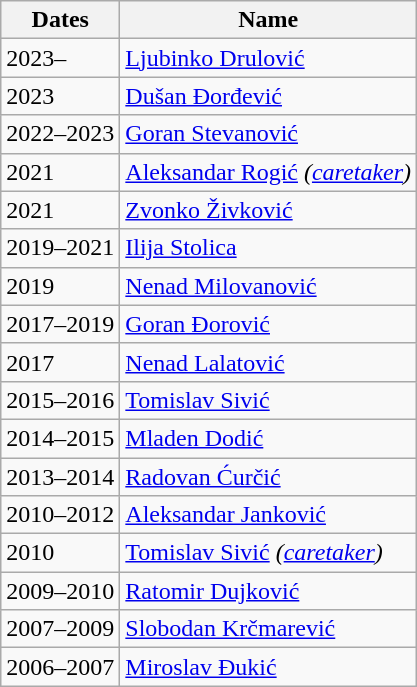<table class="wikitable">
<tr>
<th>Dates</th>
<th>Name</th>
</tr>
<tr>
<td>2023–</td>
<td> <a href='#'>Ljubinko Drulović</a></td>
</tr>
<tr>
<td>2023</td>
<td> <a href='#'>Dušan Đorđević</a></td>
</tr>
<tr>
<td>2022–2023</td>
<td> <a href='#'>Goran Stevanović</a></td>
</tr>
<tr>
<td>2021</td>
<td> <a href='#'>Aleksandar Rogić</a> <em>(<a href='#'>caretaker</a>)</em></td>
</tr>
<tr>
<td>2021</td>
<td> <a href='#'>Zvonko Živković</a></td>
</tr>
<tr>
<td>2019–2021</td>
<td> <a href='#'>Ilija Stolica</a></td>
</tr>
<tr>
<td>2019</td>
<td> <a href='#'>Nenad Milovanović</a></td>
</tr>
<tr>
<td>2017–2019</td>
<td> <a href='#'>Goran Đorović</a></td>
</tr>
<tr>
<td>2017</td>
<td> <a href='#'>Nenad Lalatović</a></td>
</tr>
<tr>
<td>2015–2016</td>
<td> <a href='#'>Tomislav Sivić</a></td>
</tr>
<tr>
<td>2014–2015</td>
<td> <a href='#'>Mladen Dodić</a></td>
</tr>
<tr>
<td>2013–2014</td>
<td> <a href='#'>Radovan Ćurčić</a></td>
</tr>
<tr>
<td>2010–2012</td>
<td> <a href='#'>Aleksandar Janković</a></td>
</tr>
<tr>
<td>2010</td>
<td> <a href='#'>Tomislav Sivić</a> <em>(<a href='#'>caretaker</a>)</em></td>
</tr>
<tr>
<td>2009–2010</td>
<td> <a href='#'>Ratomir Dujković</a></td>
</tr>
<tr>
<td>2007–2009</td>
<td> <a href='#'>Slobodan Krčmarević</a></td>
</tr>
<tr>
<td>2006–2007</td>
<td> <a href='#'>Miroslav Đukić</a></td>
</tr>
</table>
